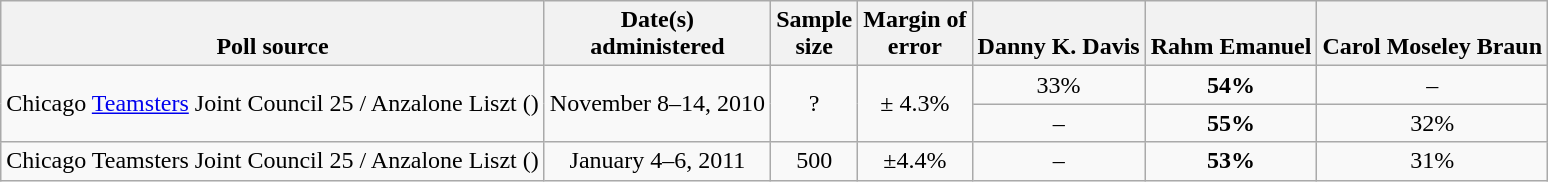<table class="wikitable" style="text-align:center">
<tr valign=bottom>
<th>Poll source</th>
<th>Date(s)<br> administered</th>
<th class=small>Sample<br>size</th>
<th class=small>Margin of<br>error</th>
<th>Danny K. Davis</th>
<th>Rahm Emanuel</th>
<th>Carol Moseley Braun</th>
</tr>
<tr>
<td rowspan=2>Chicago <a href='#'>Teamsters</a> Joint Council 25 / Anzalone Liszt ()</td>
<td rowspan=2>November 8–14, 2010</td>
<td rowspan=2>?</td>
<td rowspan=2>± 4.3%</td>
<td>33%</td>
<td><strong>54%</strong></td>
<td>–</td>
</tr>
<tr>
<td>–</td>
<td><strong>55%</strong></td>
<td>32%</td>
</tr>
<tr>
<td>Chicago Teamsters Joint Council 25 / Anzalone Liszt ()</td>
<td>January 4–6, 2011</td>
<td>500</td>
<td>±4.4%</td>
<td>–</td>
<td><strong>53%</strong></td>
<td>31%</td>
</tr>
</table>
